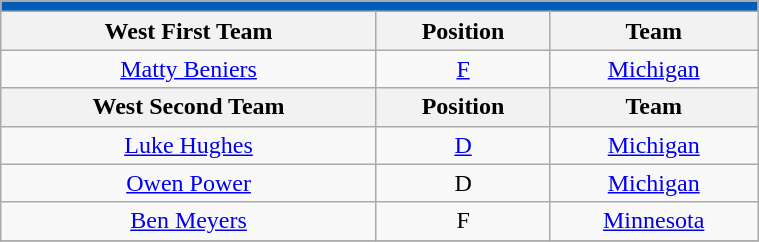<table class="wikitable" width=40%>
<tr>
<th style="color:white; background:#005EB8" colspan=3><a href='#'></a></th>
</tr>
<tr>
<th>West First Team</th>
<th>Position</th>
<th>Team</th>
</tr>
<tr align=center>
<td><a href='#'>Matty Beniers</a></td>
<td><a href='#'>F</a></td>
<td><a href='#'>Michigan</a></td>
</tr>
<tr>
<th>West Second Team</th>
<th>Position</th>
<th>Team</th>
</tr>
<tr align=center>
<td><a href='#'>Luke Hughes</a></td>
<td><a href='#'>D</a></td>
<td><a href='#'>Michigan</a></td>
</tr>
<tr align=center>
<td><a href='#'>Owen Power</a></td>
<td align=center>D</td>
<td><a href='#'>Michigan</a></td>
</tr>
<tr align=center>
<td><a href='#'>Ben Meyers</a></td>
<td align=center>F</td>
<td><a href='#'>Minnesota</a></td>
</tr>
<tr>
</tr>
</table>
